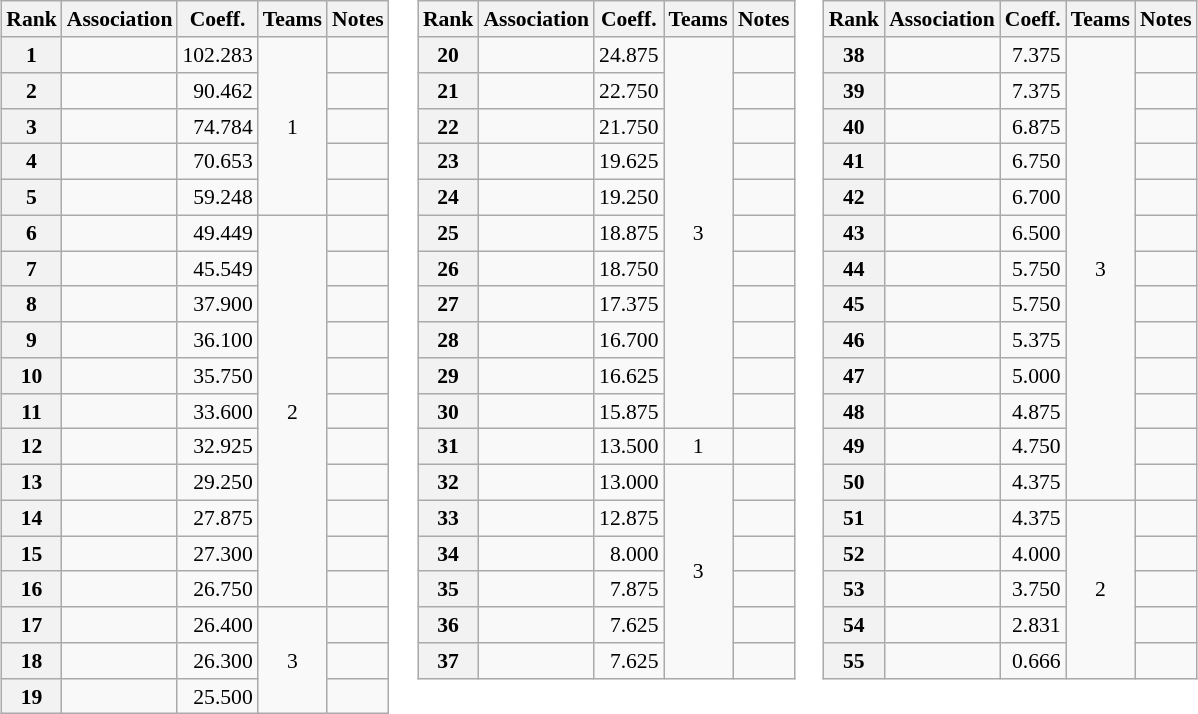<table>
<tr valign=top style="font-size:90%">
<td><br><table class="wikitable">
<tr>
<th>Rank</th>
<th>Association</th>
<th>Coeff.</th>
<th>Teams</th>
<th>Notes</th>
</tr>
<tr>
<th>1</th>
<td></td>
<td align=right>102.283</td>
<td align=center rowspan=5>1</td>
<td></td>
</tr>
<tr>
<th>2</th>
<td></td>
<td align=right>90.462</td>
<td></td>
</tr>
<tr>
<th>3</th>
<td></td>
<td align=right>74.784</td>
<td></td>
</tr>
<tr>
<th>4</th>
<td></td>
<td align=right>70.653</td>
<td></td>
</tr>
<tr>
<th>5</th>
<td></td>
<td align=right>59.248</td>
<td></td>
</tr>
<tr>
<th>6</th>
<td></td>
<td align=right>49.449</td>
<td align=center rowspan=11>2</td>
<td></td>
</tr>
<tr>
<th>7</th>
<td></td>
<td align=right>45.549</td>
<td></td>
</tr>
<tr>
<th>8</th>
<td></td>
<td align=right>37.900</td>
<td></td>
</tr>
<tr>
<th>9</th>
<td></td>
<td align=right>36.100</td>
<td></td>
</tr>
<tr>
<th>10</th>
<td></td>
<td align=right>35.750</td>
<td></td>
</tr>
<tr>
<th>11</th>
<td></td>
<td align=right>33.600</td>
<td></td>
</tr>
<tr>
<th>12</th>
<td></td>
<td align=right>32.925</td>
<td></td>
</tr>
<tr>
<th>13</th>
<td></td>
<td align=right>29.250</td>
<td></td>
</tr>
<tr>
<th>14</th>
<td></td>
<td align=right>27.875</td>
<td></td>
</tr>
<tr>
<th>15</th>
<td></td>
<td align=right>27.300</td>
<td></td>
</tr>
<tr>
<th>16</th>
<td></td>
<td align=right>26.750</td>
<td></td>
</tr>
<tr>
<th>17</th>
<td></td>
<td align=right>26.400</td>
<td align=center rowspan=3>3</td>
<td></td>
</tr>
<tr>
<th>18</th>
<td></td>
<td align=right>26.300</td>
<td></td>
</tr>
<tr>
<th>19</th>
<td></td>
<td align=right>25.500</td>
<td></td>
</tr>
</table>
</td>
<td><br><table class="wikitable">
<tr>
<th>Rank</th>
<th>Association</th>
<th>Coeff.</th>
<th>Teams</th>
<th>Notes</th>
</tr>
<tr>
<th>20</th>
<td></td>
<td align=right>24.875</td>
<td align=center rowspan=11>3</td>
<td></td>
</tr>
<tr>
<th>21</th>
<td></td>
<td align=right>22.750</td>
<td></td>
</tr>
<tr>
<th>22</th>
<td></td>
<td align=right>21.750</td>
<td></td>
</tr>
<tr>
<th>23</th>
<td></td>
<td align=right>19.625</td>
<td></td>
</tr>
<tr>
<th>24</th>
<td></td>
<td align=right>19.250</td>
<td></td>
</tr>
<tr>
<th>25</th>
<td></td>
<td align=right>18.875</td>
<td></td>
</tr>
<tr>
<th>26</th>
<td></td>
<td align=right>18.750</td>
<td></td>
</tr>
<tr>
<th>27</th>
<td></td>
<td align=right>17.375</td>
<td></td>
</tr>
<tr>
<th>28</th>
<td></td>
<td align=right>16.700</td>
<td></td>
</tr>
<tr>
<th>29</th>
<td></td>
<td align=right>16.625</td>
<td></td>
</tr>
<tr>
<th>30</th>
<td></td>
<td align=right>15.875</td>
<td></td>
</tr>
<tr>
<th>31</th>
<td></td>
<td align=right>13.500</td>
<td align=center>1</td>
<td></td>
</tr>
<tr>
<th>32</th>
<td></td>
<td align=right>13.000</td>
<td align=center rowspan=6>3</td>
<td></td>
</tr>
<tr>
<th>33</th>
<td></td>
<td align=right>12.875</td>
<td></td>
</tr>
<tr>
<th>34</th>
<td></td>
<td align=right>8.000</td>
<td></td>
</tr>
<tr>
<th>35</th>
<td></td>
<td align=right>7.875</td>
<td></td>
</tr>
<tr>
<th>36</th>
<td></td>
<td align=right>7.625</td>
<td></td>
</tr>
<tr>
<th>37</th>
<td></td>
<td align=right>7.625</td>
<td></td>
</tr>
</table>
</td>
<td><br><table class="wikitable">
<tr>
<th>Rank</th>
<th>Association</th>
<th>Coeff.</th>
<th>Teams</th>
<th>Notes</th>
</tr>
<tr>
<th>38</th>
<td></td>
<td align=right>7.375</td>
<td align=center rowspan=13>3</td>
<td></td>
</tr>
<tr>
<th>39</th>
<td></td>
<td align=right>7.375</td>
<td></td>
</tr>
<tr>
<th>40</th>
<td></td>
<td align=right>6.875</td>
<td></td>
</tr>
<tr>
<th>41</th>
<td></td>
<td align=right>6.750</td>
<td></td>
</tr>
<tr>
<th>42</th>
<td></td>
<td align=right>6.700</td>
<td></td>
</tr>
<tr>
<th>43</th>
<td></td>
<td align=right>6.500</td>
<td></td>
</tr>
<tr>
<th>44</th>
<td></td>
<td align=right>5.750</td>
<td></td>
</tr>
<tr>
<th>45</th>
<td></td>
<td align=right>5.750</td>
<td></td>
</tr>
<tr>
<th>46</th>
<td></td>
<td align=right>5.375</td>
<td></td>
</tr>
<tr>
<th>47</th>
<td></td>
<td align=right>5.000</td>
<td></td>
</tr>
<tr>
<th>48</th>
<td></td>
<td align=right>4.875</td>
<td></td>
</tr>
<tr>
<th>49</th>
<td></td>
<td align=right>4.750</td>
<td></td>
</tr>
<tr>
<th>50</th>
<td></td>
<td align=right>4.375</td>
<td></td>
</tr>
<tr>
<th>51</th>
<td></td>
<td align=right>4.375</td>
<td align=center rowspan=5>2</td>
<td></td>
</tr>
<tr>
<th>52</th>
<td></td>
<td align=right>4.000</td>
<td></td>
</tr>
<tr>
<th>53</th>
<td></td>
<td align=right>3.750</td>
<td></td>
</tr>
<tr>
<th>54</th>
<td></td>
<td align=right>2.831</td>
<td></td>
</tr>
<tr>
<th>55</th>
<td></td>
<td align=right>0.666</td>
<td></td>
</tr>
</table>
</td>
</tr>
</table>
